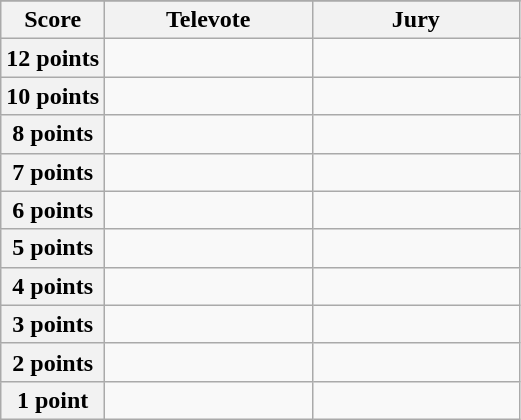<table class="wikitable">
<tr>
</tr>
<tr>
<th scope="col" width="20%">Score</th>
<th scope="col" width="40%">Televote</th>
<th scope="col" width="40%">Jury</th>
</tr>
<tr>
<th scope="row">12 points</th>
<td></td>
<td></td>
</tr>
<tr>
<th scope="row">10 points</th>
<td></td>
<td></td>
</tr>
<tr>
<th scope="row">8 points</th>
<td></td>
<td></td>
</tr>
<tr>
<th scope="row">7 points</th>
<td></td>
<td></td>
</tr>
<tr>
<th scope="row">6 points</th>
<td></td>
<td></td>
</tr>
<tr>
<th scope="row">5 points</th>
<td></td>
<td></td>
</tr>
<tr>
<th scope="row">4 points</th>
<td></td>
<td></td>
</tr>
<tr>
<th scope="row">3 points</th>
<td></td>
<td></td>
</tr>
<tr>
<th scope="row">2 points</th>
<td></td>
<td></td>
</tr>
<tr>
<th scope="row">1 point</th>
<td></td>
<td></td>
</tr>
</table>
